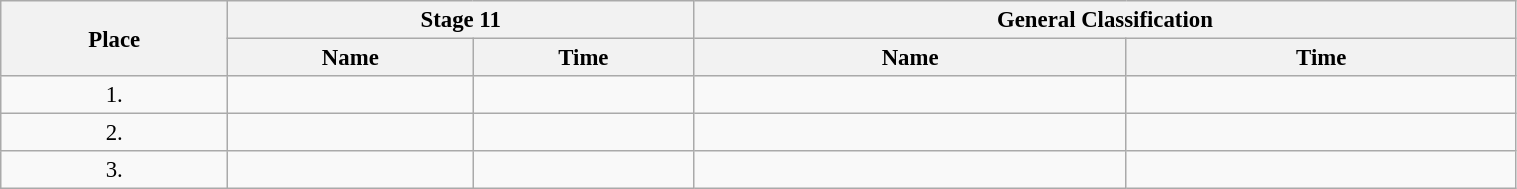<table class=wikitable style="font-size:95%" width="80%">
<tr>
<th rowspan="2">Place</th>
<th colspan="2">Stage 11</th>
<th colspan="2">General Classification</th>
</tr>
<tr>
<th>Name</th>
<th>Time</th>
<th>Name</th>
<th>Time</th>
</tr>
<tr>
<td align="center">1.</td>
<td></td>
<td></td>
<td></td>
<td></td>
</tr>
<tr>
<td align="center">2.</td>
<td></td>
<td></td>
<td></td>
<td></td>
</tr>
<tr>
<td align="center">3.</td>
<td></td>
<td></td>
<td></td>
<td></td>
</tr>
</table>
